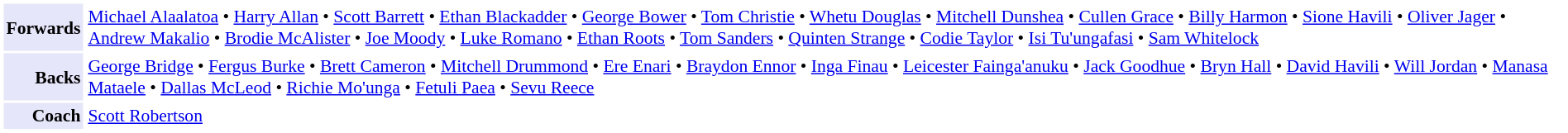<table cellpadding="2" style="border: 1px solid white; font-size:90%">
<tr>
<td style="text-align:right;" bgcolor="lavender"><strong>Forwards</strong></td>
<td style="text-align:left;"><a href='#'>Michael Alaalatoa</a> • <a href='#'>Harry Allan</a> • <a href='#'>Scott Barrett</a> • <a href='#'>Ethan Blackadder</a> • <a href='#'>George Bower</a> • <a href='#'>Tom Christie</a> • <a href='#'>Whetu Douglas</a> • <a href='#'>Mitchell Dunshea</a> • <a href='#'>Cullen Grace</a> • <a href='#'>Billy Harmon</a> • <a href='#'>Sione Havili</a> • <a href='#'>Oliver Jager</a> • <a href='#'>Andrew Makalio</a> • <a href='#'>Brodie McAlister</a> • <a href='#'>Joe Moody</a> • <a href='#'>Luke Romano</a> • <a href='#'>Ethan Roots</a> • <a href='#'>Tom Sanders</a> • <a href='#'>Quinten Strange</a> • <a href='#'>Codie Taylor</a> • <a href='#'>Isi Tu'ungafasi</a> • <a href='#'>Sam Whitelock</a></td>
</tr>
<tr>
<td style="text-align:right;" bgcolor="lavender"><strong>Backs</strong></td>
<td style="text-align:left;"><a href='#'>George Bridge</a> • <a href='#'>Fergus Burke</a> • <a href='#'>Brett Cameron</a> • <a href='#'>Mitchell Drummond</a> • <a href='#'>Ere Enari</a> • <a href='#'>Braydon Ennor</a> • <a href='#'>Inga Finau</a> • <a href='#'>Leicester Fainga'anuku</a> • <a href='#'>Jack Goodhue</a> • <a href='#'>Bryn Hall</a> • <a href='#'>David Havili</a> • <a href='#'>Will Jordan</a> • <a href='#'>Manasa Mataele</a> • <a href='#'>Dallas McLeod</a> • <a href='#'>Richie Mo'unga</a> • <a href='#'>Fetuli Paea</a> • <a href='#'>Sevu Reece</a></td>
</tr>
<tr>
<td style="text-align:right;" bgcolor="lavender"><strong>Coach</strong></td>
<td style="text-align:left;"><a href='#'>Scott Robertson</a></td>
</tr>
</table>
